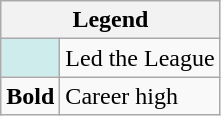<table class="wikitable">
<tr>
<th colspan="2">Legend</th>
</tr>
<tr>
<td style="background:#cfecec;" width:3em;"></td>
<td>Led the League</td>
</tr>
<tr>
<td><strong>Bold</strong></td>
<td>Career high</td>
</tr>
</table>
